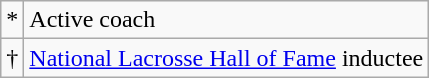<table class="wikitable">
<tr>
<td>*</td>
<td>Active coach</td>
</tr>
<tr>
<td>†</td>
<td><a href='#'>National Lacrosse Hall of Fame</a> inductee</td>
</tr>
</table>
